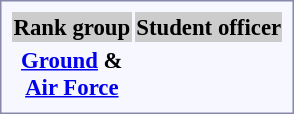<table style="border:1px solid #8888aa; background-color:#f7f8ff; padding:5px; font-size:95%; margin: 0px 12px 12px 0px; text-align:center;">
<tr bgcolor="#CCCCCC">
<th>Rank group</th>
<th colspan=2>Student officer</th>
</tr>
<tr>
<td rowspan=2><strong> <a href='#'>Ground</a> &<br><a href='#'>Air Force</a></strong><br></td>
<td></td>
<td></td>
</tr>
<tr>
<td></td>
<td></td>
</tr>
</table>
